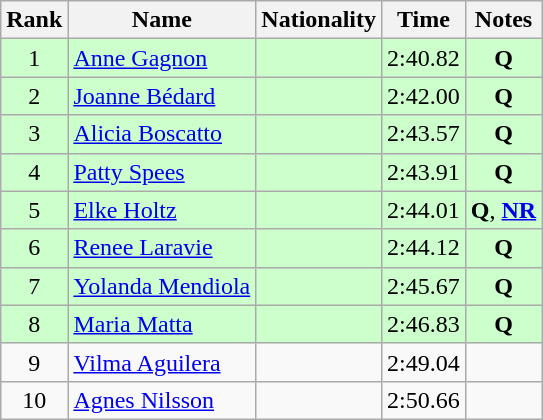<table class="wikitable sortable" style="text-align:center">
<tr>
<th>Rank</th>
<th>Name</th>
<th>Nationality</th>
<th>Time</th>
<th>Notes</th>
</tr>
<tr bgcolor=ccffcc>
<td>1</td>
<td align=left><a href='#'>Anne Gagnon</a></td>
<td align=left></td>
<td>2:40.82</td>
<td><strong>Q</strong></td>
</tr>
<tr bgcolor=ccffcc>
<td>2</td>
<td align=left><a href='#'>Joanne Bédard</a></td>
<td align=left></td>
<td>2:42.00</td>
<td><strong>Q</strong></td>
</tr>
<tr bgcolor=ccffcc>
<td>3</td>
<td align=left><a href='#'>Alicia Boscatto</a></td>
<td align=left></td>
<td>2:43.57</td>
<td><strong>Q</strong></td>
</tr>
<tr bgcolor=ccffcc>
<td>4</td>
<td align=left><a href='#'>Patty Spees</a></td>
<td align=left></td>
<td>2:43.91</td>
<td><strong>Q</strong></td>
</tr>
<tr bgcolor=ccffcc>
<td>5</td>
<td align=left><a href='#'>Elke Holtz</a></td>
<td align=left></td>
<td>2:44.01</td>
<td><strong>Q</strong>, <strong><a href='#'>NR</a></strong></td>
</tr>
<tr bgcolor=ccffcc>
<td>6</td>
<td align=left><a href='#'>Renee Laravie</a></td>
<td align=left></td>
<td>2:44.12</td>
<td><strong>Q</strong></td>
</tr>
<tr bgcolor=ccffcc>
<td>7</td>
<td align=left><a href='#'>Yolanda Mendiola</a></td>
<td align=left></td>
<td>2:45.67</td>
<td><strong>Q</strong></td>
</tr>
<tr bgcolor=ccffcc>
<td>8</td>
<td align=left><a href='#'>Maria Matta</a></td>
<td align=left></td>
<td>2:46.83</td>
<td><strong>Q</strong></td>
</tr>
<tr>
<td>9</td>
<td align=left><a href='#'>Vilma Aguilera</a></td>
<td align=left></td>
<td>2:49.04</td>
<td></td>
</tr>
<tr>
<td>10</td>
<td align=left><a href='#'>Agnes Nilsson</a></td>
<td align=left></td>
<td>2:50.66</td>
<td></td>
</tr>
</table>
